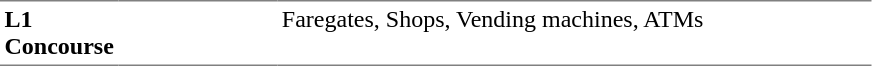<table table border=0 cellspacing=0 cellpadding=3>
<tr>
<td style="border-bottom:solid 1px gray; border-top:solid 1px gray;" valign=top width=50><strong>L1<br>Concourse</strong></td>
<td style="border-bottom:solid 1px gray; border-top:solid 1px gray;" valign=top width=100></td>
<td style="border-bottom:solid 1px gray; border-top:solid 1px gray;" valign=top width=390>Faregates, Shops, Vending machines, ATMs</td>
</tr>
</table>
